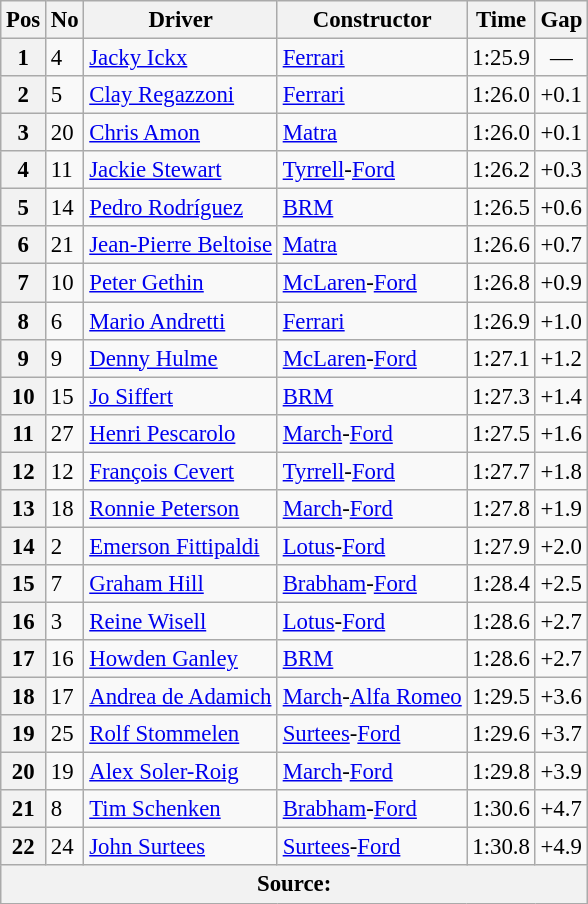<table class="wikitable sortable" style="font-size: 95%">
<tr>
<th>Pos</th>
<th>No</th>
<th>Driver</th>
<th>Constructor</th>
<th>Time</th>
<th>Gap</th>
</tr>
<tr>
<th>1</th>
<td>4</td>
<td> <a href='#'>Jacky Ickx</a></td>
<td><a href='#'>Ferrari</a></td>
<td>1:25.9</td>
<td align="center">—</td>
</tr>
<tr>
<th>2</th>
<td>5</td>
<td> <a href='#'>Clay Regazzoni</a></td>
<td><a href='#'>Ferrari</a></td>
<td>1:26.0</td>
<td>+0.1</td>
</tr>
<tr>
<th>3</th>
<td>20</td>
<td> <a href='#'>Chris Amon</a></td>
<td><a href='#'>Matra</a></td>
<td>1:26.0</td>
<td>+0.1</td>
</tr>
<tr>
<th>4</th>
<td>11</td>
<td> <a href='#'>Jackie Stewart</a></td>
<td><a href='#'>Tyrrell</a>-<a href='#'>Ford</a></td>
<td>1:26.2</td>
<td>+0.3</td>
</tr>
<tr>
<th>5</th>
<td>14</td>
<td> <a href='#'>Pedro Rodríguez</a></td>
<td><a href='#'>BRM</a></td>
<td>1:26.5</td>
<td>+0.6</td>
</tr>
<tr>
<th>6</th>
<td>21</td>
<td> <a href='#'>Jean-Pierre Beltoise</a></td>
<td><a href='#'>Matra</a></td>
<td>1:26.6</td>
<td>+0.7</td>
</tr>
<tr>
<th>7</th>
<td>10</td>
<td> <a href='#'>Peter Gethin</a></td>
<td><a href='#'>McLaren</a>-<a href='#'>Ford</a></td>
<td>1:26.8</td>
<td>+0.9</td>
</tr>
<tr>
<th>8</th>
<td>6</td>
<td> <a href='#'>Mario Andretti</a></td>
<td><a href='#'>Ferrari</a></td>
<td>1:26.9</td>
<td>+1.0</td>
</tr>
<tr>
<th>9</th>
<td>9</td>
<td> <a href='#'>Denny Hulme</a></td>
<td><a href='#'>McLaren</a>-<a href='#'>Ford</a></td>
<td>1:27.1</td>
<td>+1.2</td>
</tr>
<tr>
<th>10</th>
<td>15</td>
<td> <a href='#'>Jo Siffert</a></td>
<td><a href='#'>BRM</a></td>
<td>1:27.3</td>
<td>+1.4</td>
</tr>
<tr>
<th>11</th>
<td>27</td>
<td> <a href='#'>Henri Pescarolo</a></td>
<td><a href='#'>March</a>-<a href='#'>Ford</a></td>
<td>1:27.5</td>
<td>+1.6</td>
</tr>
<tr>
<th>12</th>
<td>12</td>
<td> <a href='#'>François Cevert</a></td>
<td><a href='#'>Tyrrell</a>-<a href='#'>Ford</a></td>
<td>1:27.7</td>
<td>+1.8</td>
</tr>
<tr>
<th>13</th>
<td>18</td>
<td> <a href='#'>Ronnie Peterson</a></td>
<td><a href='#'>March</a>-<a href='#'>Ford</a></td>
<td>1:27.8</td>
<td>+1.9</td>
</tr>
<tr>
<th>14</th>
<td>2</td>
<td> <a href='#'>Emerson Fittipaldi</a></td>
<td><a href='#'>Lotus</a>-<a href='#'>Ford</a></td>
<td>1:27.9</td>
<td>+2.0</td>
</tr>
<tr>
<th>15</th>
<td>7</td>
<td> <a href='#'>Graham Hill</a></td>
<td><a href='#'>Brabham</a>-<a href='#'>Ford</a></td>
<td>1:28.4</td>
<td>+2.5</td>
</tr>
<tr>
<th>16</th>
<td>3</td>
<td> <a href='#'>Reine Wisell</a></td>
<td><a href='#'>Lotus</a>-<a href='#'>Ford</a></td>
<td>1:28.6</td>
<td>+2.7</td>
</tr>
<tr>
<th>17</th>
<td>16</td>
<td> <a href='#'>Howden Ganley</a></td>
<td><a href='#'>BRM</a></td>
<td>1:28.6</td>
<td>+2.7</td>
</tr>
<tr>
<th>18</th>
<td>17</td>
<td> <a href='#'>Andrea de Adamich</a></td>
<td><a href='#'>March</a>-<a href='#'>Alfa Romeo</a></td>
<td>1:29.5</td>
<td>+3.6</td>
</tr>
<tr>
<th>19</th>
<td>25</td>
<td> <a href='#'>Rolf Stommelen</a></td>
<td><a href='#'>Surtees</a>-<a href='#'>Ford</a></td>
<td>1:29.6</td>
<td>+3.7</td>
</tr>
<tr>
<th>20</th>
<td>19</td>
<td> <a href='#'>Alex Soler-Roig</a></td>
<td><a href='#'>March</a>-<a href='#'>Ford</a></td>
<td>1:29.8</td>
<td>+3.9</td>
</tr>
<tr>
<th>21</th>
<td>8</td>
<td> <a href='#'>Tim Schenken</a></td>
<td><a href='#'>Brabham</a>-<a href='#'>Ford</a></td>
<td>1:30.6</td>
<td>+4.7</td>
</tr>
<tr>
<th>22</th>
<td>24</td>
<td> <a href='#'>John Surtees</a></td>
<td><a href='#'>Surtees</a>-<a href='#'>Ford</a></td>
<td>1:30.8</td>
<td>+4.9</td>
</tr>
<tr>
<th colspan=6>Source:</th>
</tr>
</table>
